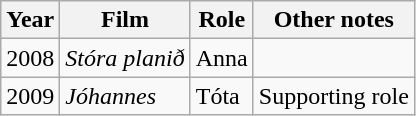<table class="wikitable" style="font-size: 100%;">
<tr>
<th>Year</th>
<th>Film</th>
<th>Role</th>
<th>Other notes</th>
</tr>
<tr>
<td>2008</td>
<td><em>Stóra planið</em></td>
<td>Anna</td>
<td></td>
</tr>
<tr>
<td>2009</td>
<td><em>Jóhannes</em></td>
<td>Tóta</td>
<td>Supporting role</td>
</tr>
</table>
